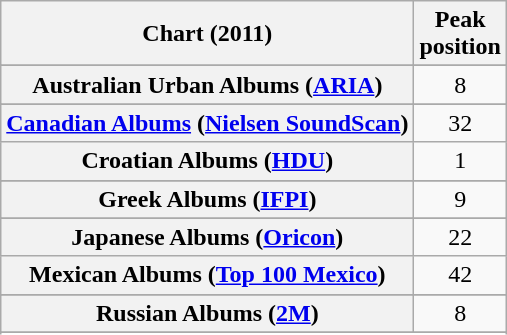<table class="wikitable sortable plainrowheaders" style="text-align:center">
<tr>
<th scope="col">Chart (2011)</th>
<th scope="col">Peak<br>position</th>
</tr>
<tr>
</tr>
<tr>
<th scope="row">Australian Urban Albums (<a href='#'>ARIA</a>)</th>
<td>8</td>
</tr>
<tr>
</tr>
<tr>
</tr>
<tr>
</tr>
<tr>
<th scope="row"><a href='#'>Canadian Albums</a> (<a href='#'>Nielsen SoundScan</a>)</th>
<td>32</td>
</tr>
<tr>
<th scope="row">Croatian Albums (<a href='#'>HDU</a>)</th>
<td>1</td>
</tr>
<tr>
</tr>
<tr>
</tr>
<tr>
</tr>
<tr>
</tr>
<tr>
</tr>
<tr>
</tr>
<tr>
<th scope="row">Greek Albums (<a href='#'>IFPI</a>)</th>
<td>9</td>
</tr>
<tr>
</tr>
<tr>
</tr>
<tr>
</tr>
<tr>
<th scope="row">Japanese Albums (<a href='#'>Oricon</a>)</th>
<td>22</td>
</tr>
<tr>
<th scope="row">Mexican Albums (<a href='#'>Top 100 Mexico</a>)</th>
<td>42</td>
</tr>
<tr>
</tr>
<tr>
</tr>
<tr>
</tr>
<tr>
</tr>
<tr>
<th scope="row">Russian Albums (<a href='#'>2M</a>)</th>
<td>8</td>
</tr>
<tr>
</tr>
<tr>
</tr>
<tr>
</tr>
<tr>
</tr>
<tr>
</tr>
<tr>
</tr>
<tr>
</tr>
</table>
